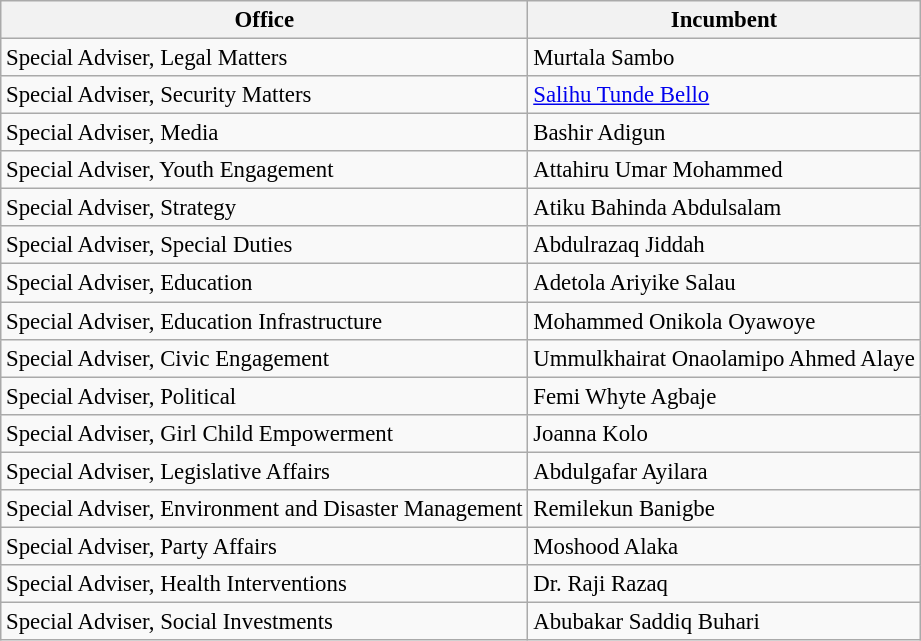<table class="wikitable" style="font-size: 95%;">
<tr>
<th>Office</th>
<th>Incumbent</th>
</tr>
<tr>
<td>Special Adviser, Legal Matters</td>
<td>Murtala Sambo</td>
</tr>
<tr>
<td>Special Adviser, Security Matters</td>
<td><a href='#'>Salihu Tunde Bello</a></td>
</tr>
<tr>
<td>Special Adviser, Media</td>
<td>Bashir Adigun</td>
</tr>
<tr>
<td>Special Adviser, Youth Engagement</td>
<td>Attahiru Umar Mohammed</td>
</tr>
<tr>
<td>Special Adviser, Strategy</td>
<td>Atiku Bahinda Abdulsalam</td>
</tr>
<tr>
<td>Special Adviser, Special Duties</td>
<td>Abdulrazaq Jiddah</td>
</tr>
<tr>
<td>Special Adviser, Education</td>
<td>Adetola Ariyike Salau</td>
</tr>
<tr>
<td>Special Adviser, Education Infrastructure</td>
<td>Mohammed Onikola Oyawoye</td>
</tr>
<tr>
<td>Special Adviser, Civic Engagement</td>
<td>Ummulkhairat Onaolamipo Ahmed Alaye</td>
</tr>
<tr>
<td>Special Adviser, Political</td>
<td>Femi Whyte Agbaje</td>
</tr>
<tr>
<td>Special Adviser, Girl Child Empowerment</td>
<td>Joanna Kolo</td>
</tr>
<tr>
<td>Special Adviser, Legislative Affairs</td>
<td>Abdulgafar Ayilara</td>
</tr>
<tr>
<td>Special Adviser, Environment and Disaster Management</td>
<td>Remilekun Banigbe</td>
</tr>
<tr>
<td>Special Adviser, Party Affairs</td>
<td>Moshood Alaka</td>
</tr>
<tr>
<td>Special Adviser, Health Interventions</td>
<td>Dr. Raji Razaq</td>
</tr>
<tr>
<td>Special Adviser, Social Investments</td>
<td>Abubakar Saddiq Buhari</td>
</tr>
</table>
